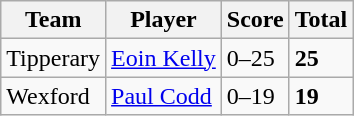<table class="wikitable">
<tr>
<th>Team</th>
<th>Player</th>
<th>Score</th>
<th>Total</th>
</tr>
<tr>
<td>Tipperary</td>
<td><a href='#'>Eoin Kelly</a></td>
<td>0–25</td>
<td><strong>25</strong></td>
</tr>
<tr>
<td>Wexford</td>
<td><a href='#'>Paul Codd</a></td>
<td>0–19</td>
<td><strong>19</strong></td>
</tr>
</table>
